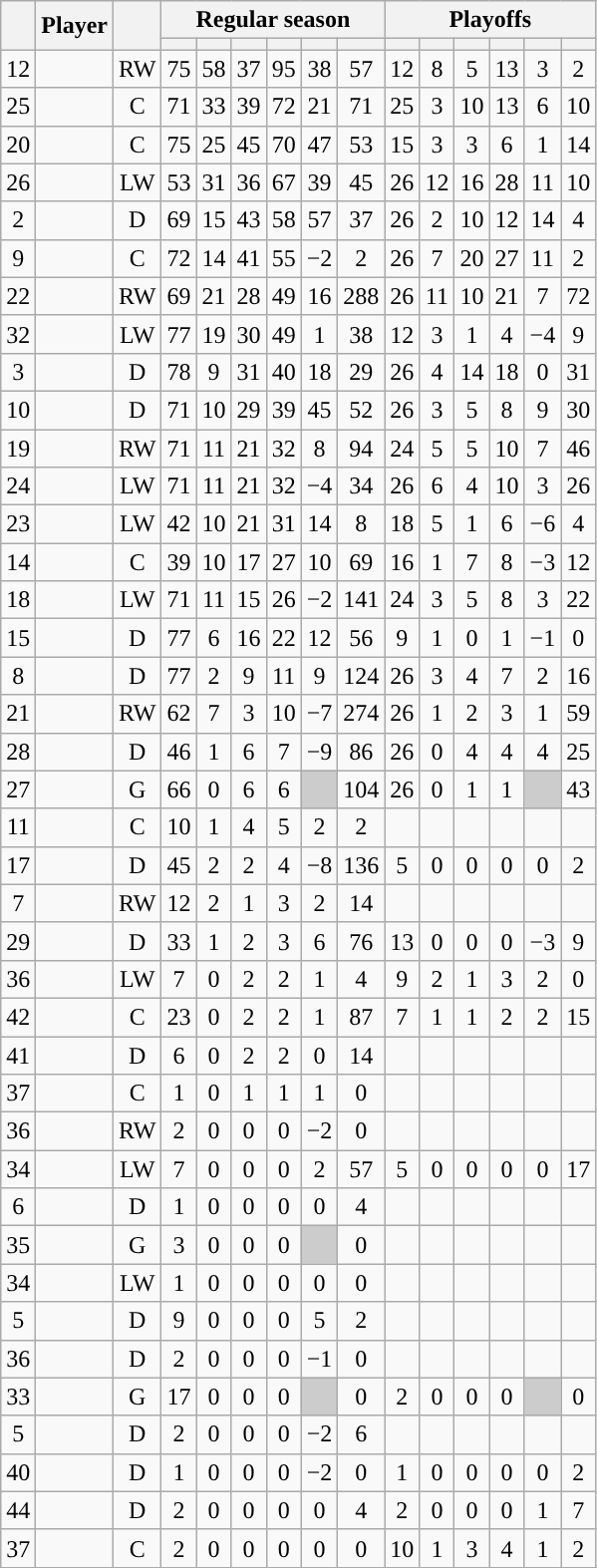<table class="wikitable sortable plainrowheaders" style="text-align:center;">
<tr>
<th scope="col" data-sort-type="number" rowspan="2"></th>
<th scope="col" rowspan="2">Player</th>
<th scope="col" rowspan="2"></th>
<th scope=colgroup colspan=6>Regular season</th>
<th scope=colgroup colspan=6>Playoffs</th>
</tr>
<tr>
<th scope="col" data-sort-type="number"></th>
<th scope="col" data-sort-type="number"></th>
<th scope="col" data-sort-type="number"></th>
<th scope="col" data-sort-type="number"></th>
<th scope="col" data-sort-type="number"></th>
<th scope="col" data-sort-type="number"></th>
<th scope="col" data-sort-type="number"></th>
<th scope="col" data-sort-type="number"></th>
<th scope="col" data-sort-type="number"></th>
<th scope="col" data-sort-type="number"></th>
<th scope="col" data-sort-type="number"></th>
<th scope="col" data-sort-type="number"></th>
</tr>
<tr>
<td scope="row">12</td>
<td align="left"></td>
<td>RW</td>
<td>75</td>
<td>58</td>
<td>37</td>
<td>95</td>
<td>38</td>
<td>57</td>
<td>12</td>
<td>8</td>
<td>5</td>
<td>13</td>
<td>3</td>
<td>2</td>
</tr>
<tr>
<td scope="row">25</td>
<td align="left"></td>
<td>C</td>
<td>71</td>
<td>33</td>
<td>39</td>
<td>72</td>
<td>21</td>
<td>71</td>
<td>25</td>
<td>3</td>
<td>10</td>
<td>13</td>
<td>6</td>
<td>10</td>
</tr>
<tr>
<td scope="row">20</td>
<td align="left"></td>
<td>C</td>
<td>75</td>
<td>25</td>
<td>45</td>
<td>70</td>
<td>47</td>
<td>53</td>
<td>15</td>
<td>3</td>
<td>3</td>
<td>6</td>
<td>1</td>
<td>14</td>
</tr>
<tr>
<td scope="row">26</td>
<td align="left"></td>
<td>LW</td>
<td>53</td>
<td>31</td>
<td>36</td>
<td>67</td>
<td>39</td>
<td>45</td>
<td>26</td>
<td>12</td>
<td>16</td>
<td>28</td>
<td>11</td>
<td>10</td>
</tr>
<tr>
<td scope="row">2</td>
<td align="left"></td>
<td>D</td>
<td>69</td>
<td>15</td>
<td>43</td>
<td>58</td>
<td>57</td>
<td>37</td>
<td>26</td>
<td>2</td>
<td>10</td>
<td>12</td>
<td>14</td>
<td>4</td>
</tr>
<tr>
<td scope="row">9</td>
<td align="left"></td>
<td>C</td>
<td>72</td>
<td>14</td>
<td>41</td>
<td>55</td>
<td>−2</td>
<td>2</td>
<td>26</td>
<td>7</td>
<td>20</td>
<td>27</td>
<td>11</td>
<td>2</td>
</tr>
<tr>
<td scope="row">22</td>
<td align="left"></td>
<td>RW</td>
<td>69</td>
<td>21</td>
<td>28</td>
<td>49</td>
<td>16</td>
<td>288</td>
<td>26</td>
<td>11</td>
<td>10</td>
<td>21</td>
<td>7</td>
<td>72</td>
</tr>
<tr>
<td scope="row">32</td>
<td align="left"></td>
<td>LW</td>
<td>77</td>
<td>19</td>
<td>30</td>
<td>49</td>
<td>1</td>
<td>38</td>
<td>12</td>
<td>3</td>
<td>1</td>
<td>4</td>
<td>−4</td>
<td>9</td>
</tr>
<tr>
<td scope="row">3</td>
<td align="left"></td>
<td>D</td>
<td>78</td>
<td>9</td>
<td>31</td>
<td>40</td>
<td>18</td>
<td>29</td>
<td>26</td>
<td>4</td>
<td>14</td>
<td>18</td>
<td>0</td>
<td>31</td>
</tr>
<tr>
<td scope="row">10</td>
<td align="left"></td>
<td>D</td>
<td>71</td>
<td>10</td>
<td>29</td>
<td>39</td>
<td>45</td>
<td>52</td>
<td>26</td>
<td>3</td>
<td>5</td>
<td>8</td>
<td>9</td>
<td>30</td>
</tr>
<tr>
<td scope="row">19</td>
<td align="left"></td>
<td>RW</td>
<td>71</td>
<td>11</td>
<td>21</td>
<td>32</td>
<td>8</td>
<td>94</td>
<td>24</td>
<td>5</td>
<td>5</td>
<td>10</td>
<td>7</td>
<td>46</td>
</tr>
<tr>
<td scope="row">24</td>
<td align="left"></td>
<td>LW</td>
<td>71</td>
<td>11</td>
<td>21</td>
<td>32</td>
<td>−4</td>
<td>34</td>
<td>26</td>
<td>6</td>
<td>4</td>
<td>10</td>
<td>3</td>
<td>26</td>
</tr>
<tr>
<td scope="row">23</td>
<td align="left"></td>
<td>LW</td>
<td>42</td>
<td>10</td>
<td>21</td>
<td>31</td>
<td>14</td>
<td>8</td>
<td>18</td>
<td>5</td>
<td>1</td>
<td>6</td>
<td>−6</td>
<td>4</td>
</tr>
<tr>
<td scope="row">14</td>
<td align="left"></td>
<td>C</td>
<td>39</td>
<td>10</td>
<td>17</td>
<td>27</td>
<td>10</td>
<td>69</td>
<td>16</td>
<td>1</td>
<td>7</td>
<td>8</td>
<td>−3</td>
<td>12</td>
</tr>
<tr>
<td scope="row">18</td>
<td align="left"></td>
<td>LW</td>
<td>71</td>
<td>11</td>
<td>15</td>
<td>26</td>
<td>−2</td>
<td>141</td>
<td>24</td>
<td>3</td>
<td>5</td>
<td>8</td>
<td>3</td>
<td>22</td>
</tr>
<tr>
<td scope="row">15</td>
<td align="left"></td>
<td>D</td>
<td>77</td>
<td>6</td>
<td>16</td>
<td>22</td>
<td>12</td>
<td>56</td>
<td>9</td>
<td>1</td>
<td>0</td>
<td>1</td>
<td>−1</td>
<td>0</td>
</tr>
<tr>
<td scope="row">8</td>
<td align="left"></td>
<td>D</td>
<td>77</td>
<td>2</td>
<td>9</td>
<td>11</td>
<td>9</td>
<td>124</td>
<td>26</td>
<td>3</td>
<td>4</td>
<td>7</td>
<td>2</td>
<td>16</td>
</tr>
<tr>
<td scope="row">21</td>
<td align="left"></td>
<td>RW</td>
<td>62</td>
<td>7</td>
<td>3</td>
<td>10</td>
<td>−7</td>
<td>274</td>
<td>26</td>
<td>1</td>
<td>2</td>
<td>3</td>
<td>1</td>
<td>59</td>
</tr>
<tr>
<td scope="row">28</td>
<td align="left"></td>
<td>D</td>
<td>46</td>
<td>1</td>
<td>6</td>
<td>7</td>
<td>−9</td>
<td>86</td>
<td>26</td>
<td>0</td>
<td>4</td>
<td>4</td>
<td>4</td>
<td>25</td>
</tr>
<tr>
<td scope="row">27</td>
<td align="left"></td>
<td>G</td>
<td>66</td>
<td>0</td>
<td>6</td>
<td>6</td>
<td style="background:#ccc"></td>
<td>104</td>
<td>26</td>
<td>0</td>
<td>1</td>
<td>1</td>
<td style="background:#ccc"></td>
<td>43</td>
</tr>
<tr>
<td scope="row">11</td>
<td align="left"></td>
<td>C</td>
<td>10</td>
<td>1</td>
<td>4</td>
<td>5</td>
<td>2</td>
<td>2</td>
<td></td>
<td></td>
<td></td>
<td></td>
<td></td>
<td></td>
</tr>
<tr>
<td scope="row">17</td>
<td align="left"></td>
<td>D</td>
<td>45</td>
<td>2</td>
<td>2</td>
<td>4</td>
<td>−8</td>
<td>136</td>
<td>5</td>
<td>0</td>
<td>0</td>
<td>0</td>
<td>0</td>
<td>2</td>
</tr>
<tr>
<td scope="row">7</td>
<td align="left"></td>
<td>RW</td>
<td>12</td>
<td>2</td>
<td>1</td>
<td>3</td>
<td>2</td>
<td>14</td>
<td></td>
<td></td>
<td></td>
<td></td>
<td></td>
<td></td>
</tr>
<tr>
<td scope="row">29</td>
<td align="left"></td>
<td>D</td>
<td>33</td>
<td>1</td>
<td>2</td>
<td>3</td>
<td>6</td>
<td>76</td>
<td>13</td>
<td>0</td>
<td>0</td>
<td>0</td>
<td>−3</td>
<td>9</td>
</tr>
<tr>
<td scope="row">36</td>
<td align="left"></td>
<td>LW</td>
<td>7</td>
<td>0</td>
<td>2</td>
<td>2</td>
<td>1</td>
<td>4</td>
<td>9</td>
<td>2</td>
<td>1</td>
<td>3</td>
<td>2</td>
<td>0</td>
</tr>
<tr>
<td scope="row">42</td>
<td align="left"></td>
<td>C</td>
<td>23</td>
<td>0</td>
<td>2</td>
<td>2</td>
<td>1</td>
<td>87</td>
<td>7</td>
<td>1</td>
<td>1</td>
<td>2</td>
<td>2</td>
<td>15</td>
</tr>
<tr>
<td scope="row">41</td>
<td align="left"></td>
<td>D</td>
<td>6</td>
<td>0</td>
<td>2</td>
<td>2</td>
<td>0</td>
<td>14</td>
<td></td>
<td></td>
<td></td>
<td></td>
<td></td>
<td></td>
</tr>
<tr>
<td scope="row">37</td>
<td align="left"></td>
<td>C</td>
<td>1</td>
<td>0</td>
<td>1</td>
<td>1</td>
<td>1</td>
<td>0</td>
<td></td>
<td></td>
<td></td>
<td></td>
<td></td>
<td></td>
</tr>
<tr>
<td scope="row">36</td>
<td align="left"></td>
<td>RW</td>
<td>2</td>
<td>0</td>
<td>0</td>
<td>0</td>
<td>−2</td>
<td>0</td>
<td></td>
<td></td>
<td></td>
<td></td>
<td></td>
<td></td>
</tr>
<tr>
<td scope="row">34</td>
<td align="left"></td>
<td>LW</td>
<td>7</td>
<td>0</td>
<td>0</td>
<td>0</td>
<td>2</td>
<td>57</td>
<td>5</td>
<td>0</td>
<td>0</td>
<td>0</td>
<td>0</td>
<td>17</td>
</tr>
<tr>
<td scope="row">6</td>
<td align="left"></td>
<td>D</td>
<td>1</td>
<td>0</td>
<td>0</td>
<td>0</td>
<td>0</td>
<td>4</td>
<td></td>
<td></td>
<td></td>
<td></td>
<td></td>
<td></td>
</tr>
<tr>
<td scope="row">35</td>
<td align="left"></td>
<td>G</td>
<td>3</td>
<td>0</td>
<td>0</td>
<td>0</td>
<td style="background:#ccc"></td>
<td>0</td>
<td></td>
<td></td>
<td></td>
<td></td>
<td></td>
<td></td>
</tr>
<tr>
<td scope="row">34</td>
<td align="left"></td>
<td>LW</td>
<td>1</td>
<td>0</td>
<td>0</td>
<td>0</td>
<td>0</td>
<td>0</td>
<td></td>
<td></td>
<td></td>
<td></td>
<td></td>
<td></td>
</tr>
<tr>
<td scope="row">5</td>
<td align="left"></td>
<td>D</td>
<td>9</td>
<td>0</td>
<td>0</td>
<td>0</td>
<td>5</td>
<td>2</td>
<td></td>
<td></td>
<td></td>
<td></td>
<td></td>
<td></td>
</tr>
<tr>
<td scope="row">36</td>
<td align="left"></td>
<td>D</td>
<td>2</td>
<td>0</td>
<td>0</td>
<td>0</td>
<td>−1</td>
<td>0</td>
<td></td>
<td></td>
<td></td>
<td></td>
<td></td>
<td></td>
</tr>
<tr>
<td scope="row">33</td>
<td align="left"></td>
<td>G</td>
<td>17</td>
<td>0</td>
<td>0</td>
<td>0</td>
<td style="background:#ccc"></td>
<td>0</td>
<td>2</td>
<td>0</td>
<td>0</td>
<td>0</td>
<td style="background:#ccc"></td>
<td>0</td>
</tr>
<tr>
<td scope="row">5</td>
<td align="left"></td>
<td>D</td>
<td>2</td>
<td>0</td>
<td>0</td>
<td>0</td>
<td>−2</td>
<td>6</td>
<td></td>
<td></td>
<td></td>
<td></td>
<td></td>
<td></td>
</tr>
<tr>
<td scope="row">40</td>
<td align="left"></td>
<td>D</td>
<td>1</td>
<td>0</td>
<td>0</td>
<td>0</td>
<td>−2</td>
<td>0</td>
<td>1</td>
<td>0</td>
<td>0</td>
<td>0</td>
<td>0</td>
<td>2</td>
</tr>
<tr>
<td scope="row">44</td>
<td align="left"></td>
<td>D</td>
<td>2</td>
<td>0</td>
<td>0</td>
<td>0</td>
<td>0</td>
<td>4</td>
<td>2</td>
<td>0</td>
<td>0</td>
<td>0</td>
<td>1</td>
<td>7</td>
</tr>
<tr>
<td scope="row">37</td>
<td align="left"></td>
<td>C</td>
<td>2</td>
<td>0</td>
<td>0</td>
<td>0</td>
<td>0</td>
<td>0</td>
<td>10</td>
<td>1</td>
<td>3</td>
<td>4</td>
<td>1</td>
<td>2</td>
</tr>
</table>
